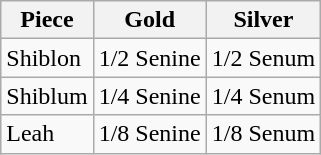<table class="wikitable">
<tr>
<th>Piece</th>
<th>Gold</th>
<th>Silver</th>
</tr>
<tr>
<td>Shiblon</td>
<td>1/2 Senine</td>
<td>1/2 Senum</td>
</tr>
<tr>
<td>Shiblum</td>
<td>1/4 Senine</td>
<td>1/4 Senum</td>
</tr>
<tr>
<td>Leah</td>
<td>1/8 Senine</td>
<td>1/8 Senum</td>
</tr>
</table>
